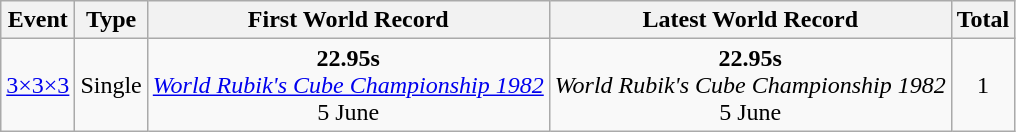<table class="wikitable" style="text-align: center;">
<tr>
<th>Event</th>
<th>Type</th>
<th>First World Record</th>
<th>Latest World Record</th>
<th>Total</th>
</tr>
<tr>
<td rowspan="1"><a href='#'>3×3×3</a></td>
<td>Single</td>
<td><strong>22.95s</strong> <br> <em><a href='#'>World Rubik's Cube Championship 1982</a></em> <br> 5 June</td>
<td><strong>22.95s</strong> <br> <em>World Rubik's Cube Championship 1982</em> <br> 5 June</td>
<td>1</td>
</tr>
</table>
